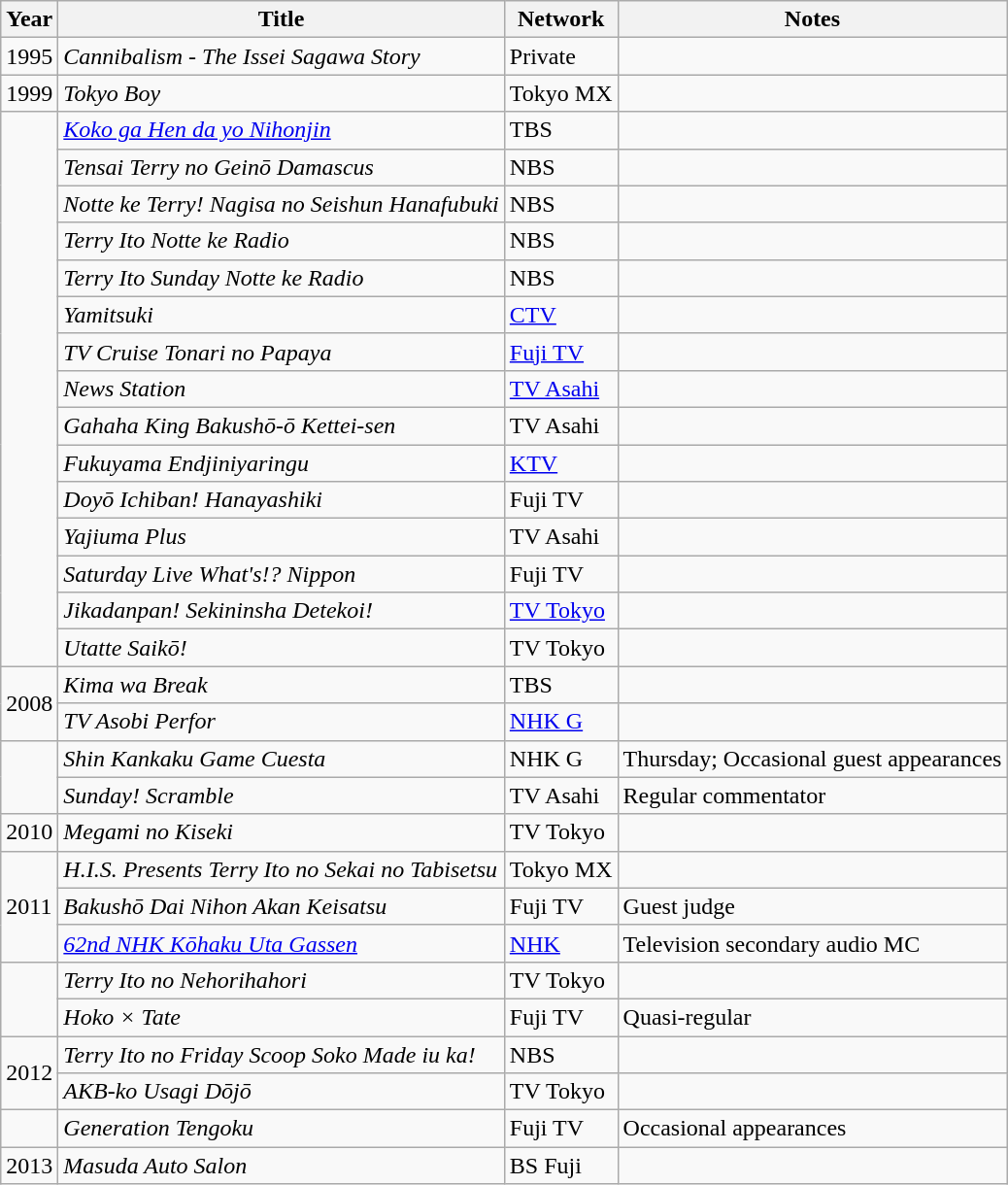<table class="wikitable">
<tr>
<th>Year</th>
<th>Title</th>
<th>Network</th>
<th>Notes</th>
</tr>
<tr>
<td>1995</td>
<td><em>Cannibalism - The Issei Sagawa Story</em></td>
<td>Private</td>
<td></td>
</tr>
<tr>
<td>1999</td>
<td><em>Tokyo Boy</em></td>
<td>Tokyo MX</td>
<td></td>
</tr>
<tr>
<td rowspan="15"></td>
<td><em><a href='#'>Koko ga Hen da yo Nihonjin</a></em></td>
<td>TBS</td>
<td></td>
</tr>
<tr>
<td><em>Tensai Terry no Geinō Damascus</em></td>
<td>NBS</td>
<td></td>
</tr>
<tr>
<td><em>Notte ke Terry! Nagisa no Seishun Hanafubuki</em></td>
<td>NBS</td>
<td></td>
</tr>
<tr>
<td><em>Terry Ito Notte ke Radio</em></td>
<td>NBS</td>
<td></td>
</tr>
<tr>
<td><em>Terry Ito Sunday Notte ke Radio</em></td>
<td>NBS</td>
<td></td>
</tr>
<tr>
<td><em>Yamitsuki</em></td>
<td><a href='#'>CTV</a></td>
<td></td>
</tr>
<tr>
<td><em>TV Cruise Tonari no Papaya</em></td>
<td><a href='#'>Fuji TV</a></td>
<td></td>
</tr>
<tr>
<td><em>News Station</em></td>
<td><a href='#'>TV Asahi</a></td>
<td></td>
</tr>
<tr>
<td><em>Gahaha King Bakushō-ō Kettei-sen</em></td>
<td>TV Asahi</td>
<td></td>
</tr>
<tr>
<td><em>Fukuyama Endjiniyaringu</em></td>
<td><a href='#'>KTV</a></td>
<td></td>
</tr>
<tr>
<td><em>Doyō Ichiban! Hanayashiki</em></td>
<td>Fuji TV</td>
<td></td>
</tr>
<tr>
<td><em>Yajiuma Plus</em></td>
<td>TV Asahi</td>
<td></td>
</tr>
<tr>
<td><em>Saturday Live What's!? Nippon</em></td>
<td>Fuji TV</td>
<td></td>
</tr>
<tr>
<td><em>Jikadanpan! Sekininsha Detekoi!</em></td>
<td><a href='#'>TV Tokyo</a></td>
<td></td>
</tr>
<tr>
<td><em>Utatte Saikō!</em></td>
<td>TV Tokyo</td>
<td></td>
</tr>
<tr>
<td rowspan="2">2008</td>
<td><em>Kima wa Break</em></td>
<td>TBS</td>
<td></td>
</tr>
<tr>
<td><em>TV Asobi Perfor</em></td>
<td><a href='#'>NHK G</a></td>
<td></td>
</tr>
<tr>
<td rowspan="2"></td>
<td><em>Shin Kankaku Game Cuesta</em></td>
<td>NHK G</td>
<td>Thursday; Occasional guest appearances</td>
</tr>
<tr>
<td><em>Sunday! Scramble</em></td>
<td>TV Asahi</td>
<td>Regular commentator</td>
</tr>
<tr>
<td>2010</td>
<td><em>Megami no Kiseki</em></td>
<td>TV Tokyo</td>
<td></td>
</tr>
<tr>
<td rowspan="3">2011</td>
<td><em>H.I.S. Presents Terry Ito no Sekai no Tabisetsu</em></td>
<td>Tokyo MX</td>
<td></td>
</tr>
<tr>
<td><em>Bakushō Dai Nihon Akan Keisatsu</em></td>
<td>Fuji TV</td>
<td>Guest judge</td>
</tr>
<tr>
<td><em><a href='#'>62nd NHK Kōhaku Uta Gassen</a></em></td>
<td><a href='#'>NHK</a></td>
<td>Television secondary audio MC</td>
</tr>
<tr>
<td rowspan="2"></td>
<td><em>Terry Ito no Nehorihahori</em></td>
<td>TV Tokyo</td>
<td></td>
</tr>
<tr>
<td><em>Hoko × Tate</em></td>
<td>Fuji TV</td>
<td>Quasi-regular</td>
</tr>
<tr>
<td rowspan="2">2012</td>
<td><em>Terry Ito no Friday Scoop Soko Made iu ka!</em></td>
<td>NBS</td>
<td></td>
</tr>
<tr>
<td><em>AKB-ko Usagi Dōjō</em></td>
<td>TV Tokyo</td>
<td></td>
</tr>
<tr>
<td></td>
<td><em>Generation Tengoku</em></td>
<td>Fuji TV</td>
<td>Occasional appearances</td>
</tr>
<tr>
<td>2013</td>
<td><em>Masuda Auto Salon</em></td>
<td>BS Fuji</td>
<td></td>
</tr>
</table>
